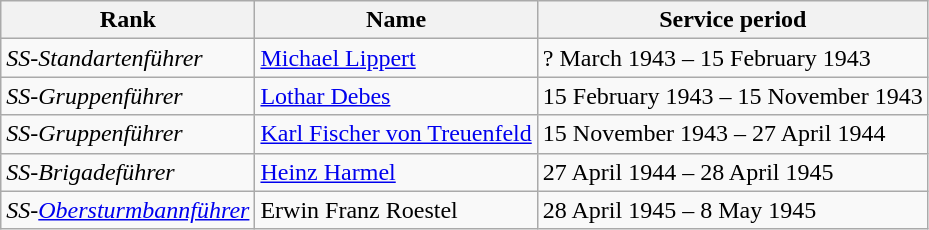<table class="wikitable">
<tr>
<th>Rank</th>
<th>Name</th>
<th>Service period</th>
</tr>
<tr>
<td><em>SS-Standartenführer</em></td>
<td><a href='#'>Michael Lippert</a></td>
<td>? March 1943 – 15 February 1943</td>
</tr>
<tr>
<td><em>SS-Gruppenführer</em></td>
<td><a href='#'>Lothar Debes</a></td>
<td>15 February 1943 – 15 November 1943</td>
</tr>
<tr>
<td><em>SS-Gruppenführer</em></td>
<td><a href='#'>Karl Fischer von Treuenfeld</a></td>
<td>15 November 1943 – 27 April 1944</td>
</tr>
<tr>
<td><em>SS-Brigadeführer</em></td>
<td><a href='#'>Heinz Harmel</a></td>
<td>27 April 1944 – 28 April 1945</td>
</tr>
<tr>
<td><em>SS-<a href='#'>Obersturmbannführer</a></em></td>
<td>Erwin Franz Roestel</td>
<td>28 April 1945 – 8 May 1945</td>
</tr>
</table>
